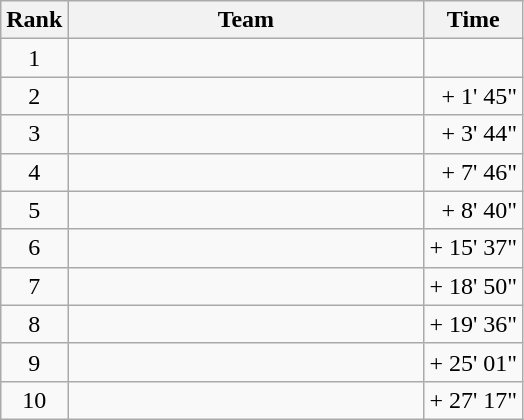<table class="wikitable">
<tr>
<th>Rank</th>
<th>Team</th>
<th>Time</th>
</tr>
<tr>
<td style="text-align:center;">1</td>
<td width=230px> </td>
<td style="text-align:right;"></td>
</tr>
<tr>
<td style="text-align:center;">2</td>
<td> </td>
<td style="text-align:right;">+ 1' 45"</td>
</tr>
<tr>
<td style="text-align:center;">3</td>
<td> </td>
<td style="text-align:right;">+ 3' 44"</td>
</tr>
<tr>
<td style="text-align:center;">4</td>
<td> </td>
<td style="text-align:right;">+ 7' 46"</td>
</tr>
<tr>
<td style="text-align:center;">5</td>
<td> </td>
<td style="text-align:right;">+ 8' 40"</td>
</tr>
<tr>
<td style="text-align:center;">6</td>
<td> </td>
<td style="text-align:right;">+ 15' 37"</td>
</tr>
<tr>
<td style="text-align:center;">7</td>
<td> </td>
<td style="text-align:right;">+ 18' 50"</td>
</tr>
<tr>
<td style="text-align:center;">8</td>
<td> </td>
<td style="text-align:right;">+ 19' 36"</td>
</tr>
<tr>
<td style="text-align:center;">9</td>
<td> </td>
<td style="text-align:right;">+ 25' 01"</td>
</tr>
<tr>
<td style="text-align:center;">10</td>
<td> </td>
<td style="text-align:right;">+ 27' 17"</td>
</tr>
</table>
